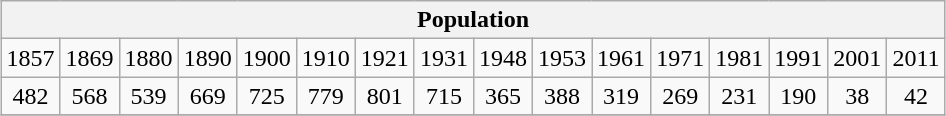<table class="wikitable" style="margin: 0.5em auto; text-align: center;">
<tr>
<th colspan="16">Population</th>
</tr>
<tr>
<td>1857</td>
<td>1869</td>
<td>1880</td>
<td>1890</td>
<td>1900</td>
<td>1910</td>
<td>1921</td>
<td>1931</td>
<td>1948</td>
<td>1953</td>
<td>1961</td>
<td>1971</td>
<td>1981</td>
<td>1991</td>
<td>2001</td>
<td>2011</td>
</tr>
<tr>
<td>482</td>
<td>568</td>
<td>539</td>
<td>669</td>
<td>725</td>
<td>779</td>
<td>801</td>
<td>715</td>
<td>365</td>
<td>388</td>
<td>319</td>
<td>269</td>
<td>231</td>
<td>190</td>
<td>38</td>
<td>42</td>
</tr>
<tr>
</tr>
</table>
